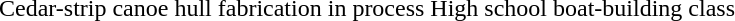<table style="margin:auto; text-align:center;">
<tr>
<td><br>Cedar-strip canoe hull fabrication in process<br></td>
<td><br>High school boat-building class<br></td>
</tr>
</table>
